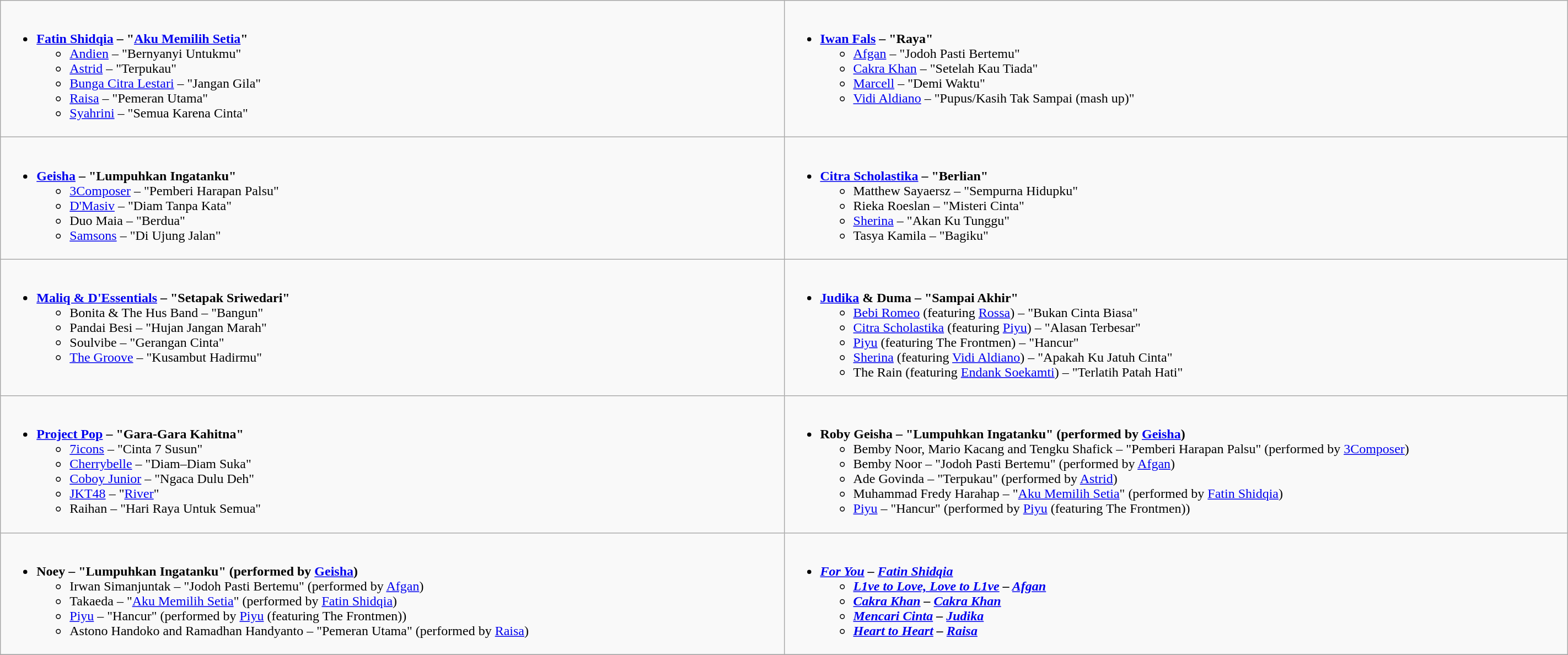<table class=wikitable style="width:150%">
<tr>
<td valign="top" width="50%"><br><ul><li><strong><a href='#'>Fatin Shidqia</a> – "<a href='#'>Aku Memilih Setia</a>"</strong><ul><li><a href='#'>Andien</a> – "Bernyanyi Untukmu"</li><li><a href='#'>Astrid</a> – "Terpukau"</li><li><a href='#'>Bunga Citra Lestari</a> – "Jangan Gila"</li><li><a href='#'>Raisa</a> – "Pemeran Utama"</li><li><a href='#'>Syahrini</a> – "Semua Karena Cinta"</li></ul></li></ul></td>
<td valign="top" width="50%"><br><ul><li><strong><a href='#'>Iwan Fals</a> – "Raya"</strong><ul><li><a href='#'>Afgan</a> – "Jodoh Pasti Bertemu"</li><li><a href='#'>Cakra Khan</a> – "Setelah Kau Tiada"</li><li><a href='#'>Marcell</a> – "Demi Waktu"</li><li><a href='#'>Vidi Aldiano</a> – "Pupus/Kasih Tak Sampai (mash up)"</li></ul></li></ul></td>
</tr>
<tr>
<td valign="top" width="50%"><br><ul><li><strong><a href='#'>Geisha</a> – "Lumpuhkan Ingatanku"</strong><ul><li><a href='#'>3Composer</a> – "Pemberi Harapan Palsu"</li><li><a href='#'>D'Masiv</a> – "Diam Tanpa Kata"</li><li>Duo Maia – "Berdua"</li><li><a href='#'>Samsons</a> – "Di Ujung Jalan"</li></ul></li></ul></td>
<td valign="top" width="50%"><br><ul><li><strong><a href='#'>Citra Scholastika</a> – "Berlian"</strong><ul><li>Matthew Sayaersz – "Sempurna Hidupku"</li><li>Rieka Roeslan – "Misteri Cinta"</li><li><a href='#'>Sherina</a> – "Akan Ku Tunggu"</li><li>Tasya Kamila – "Bagiku"</li></ul></li></ul></td>
</tr>
<tr>
<td valign="top" width="50%"><br><ul><li><strong><a href='#'>Maliq & D'Essentials</a> – "Setapak Sriwedari"</strong><ul><li>Bonita & The Hus Band – "Bangun"</li><li>Pandai Besi – "Hujan Jangan Marah"</li><li>Soulvibe – "Gerangan Cinta"</li><li><a href='#'>The Groove</a> – "Kusambut Hadirmu"</li></ul></li></ul></td>
<td valign="top" width="50%"><br><ul><li><strong><a href='#'>Judika</a> & Duma – "Sampai Akhir"</strong><ul><li><a href='#'>Bebi Romeo</a> (featuring <a href='#'>Rossa</a>) – "Bukan Cinta Biasa"</li><li><a href='#'>Citra Scholastika</a> (featuring <a href='#'>Piyu</a>) – "Alasan Terbesar"</li><li><a href='#'>Piyu</a> (featuring The Frontmen) – "Hancur"</li><li><a href='#'>Sherina</a> (featuring <a href='#'>Vidi Aldiano</a>) – "Apakah Ku Jatuh Cinta"</li><li>The Rain (featuring <a href='#'>Endank Soekamti</a>) – "Terlatih Patah Hati"</li></ul></li></ul></td>
</tr>
<tr>
<td valign="top" width="50%"><br><ul><li><strong><a href='#'>Project Pop</a> – "Gara-Gara Kahitna"</strong><ul><li><a href='#'>7icons</a> – "Cinta 7 Susun"</li><li><a href='#'>Cherrybelle</a> – "Diam–Diam Suka"</li><li><a href='#'>Coboy Junior</a> – "Ngaca Dulu Deh"</li><li><a href='#'>JKT48</a> – "<a href='#'>River</a>"</li><li>Raihan – "Hari Raya Untuk Semua"</li></ul></li></ul></td>
<td valign="top" width="50%"><br><ul><li><strong>Roby Geisha – "Lumpuhkan Ingatanku" (performed by <a href='#'>Geisha</a>)</strong><ul><li>Bemby Noor, Mario Kacang and Tengku Shafick – "Pemberi Harapan Palsu" (performed by <a href='#'>3Composer</a>)</li><li>Bemby Noor – "Jodoh Pasti Bertemu" (performed by <a href='#'>Afgan</a>)</li><li>Ade Govinda – "Terpukau" (performed by <a href='#'>Astrid</a>)</li><li>Muhammad Fredy Harahap – "<a href='#'>Aku Memilih Setia</a>" (performed by <a href='#'>Fatin Shidqia</a>)</li><li><a href='#'>Piyu</a> – "Hancur" (performed by <a href='#'>Piyu</a> (featuring The Frontmen))</li></ul></li></ul></td>
</tr>
<tr>
<td valign="top" width="50%"><br><ul><li><strong>Noey – "Lumpuhkan Ingatanku" (performed by <a href='#'>Geisha</a>)</strong><ul><li>Irwan Simanjuntak – "Jodoh Pasti Bertemu" (performed by <a href='#'>Afgan</a>)</li><li>Takaeda – "<a href='#'>Aku Memilih Setia</a>" (performed by <a href='#'>Fatin Shidqia</a>)</li><li><a href='#'>Piyu</a> – "Hancur" (performed by <a href='#'>Piyu</a> (featuring The Frontmen))</li><li>Astono Handoko and Ramadhan Handyanto – "Pemeran Utama" (performed by <a href='#'>Raisa</a>)</li></ul></li></ul></td>
<td valign="top" width="50%"><br><ul><li><strong><em><a href='#'>For You</a><em> – <a href='#'>Fatin Shidqia</a><strong><ul><li></em><a href='#'>L1ve to Love, Love to L1ve</a><em> – <a href='#'>Afgan</a></li><li></em><a href='#'>Cakra Khan</a><em> – <a href='#'>Cakra Khan</a></li><li></em><a href='#'>Mencari Cinta</a><em> – <a href='#'>Judika</a></li><li></em><a href='#'>Heart to Heart</a><em> – <a href='#'>Raisa</a></li></ul></li></ul></td>
</tr>
<tr>
</tr>
</table>
